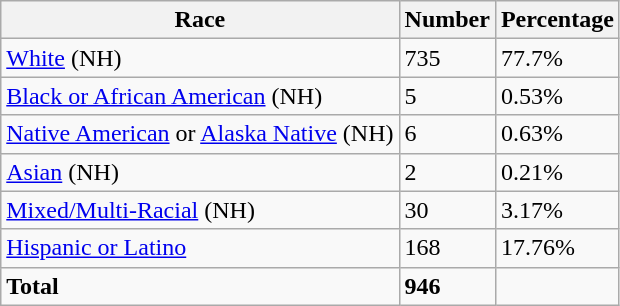<table class="wikitable">
<tr>
<th>Race</th>
<th>Number</th>
<th>Percentage</th>
</tr>
<tr>
<td><a href='#'>White</a> (NH)</td>
<td>735</td>
<td>77.7%</td>
</tr>
<tr>
<td><a href='#'>Black or African American</a> (NH)</td>
<td>5</td>
<td>0.53%</td>
</tr>
<tr>
<td><a href='#'>Native American</a> or <a href='#'>Alaska Native</a> (NH)</td>
<td>6</td>
<td>0.63%</td>
</tr>
<tr>
<td><a href='#'>Asian</a> (NH)</td>
<td>2</td>
<td>0.21%</td>
</tr>
<tr>
<td><a href='#'>Mixed/Multi-Racial</a> (NH)</td>
<td>30</td>
<td>3.17%</td>
</tr>
<tr>
<td><a href='#'>Hispanic or Latino</a></td>
<td>168</td>
<td>17.76%</td>
</tr>
<tr>
<td><strong>Total</strong></td>
<td><strong>946</strong></td>
<td></td>
</tr>
</table>
